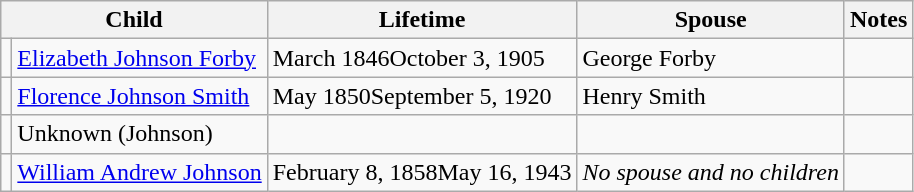<table class="wikitable">
<tr>
<th colspan="2">Child</th>
<th>Lifetime</th>
<th>Spouse</th>
<th>Notes</th>
</tr>
<tr>
<td></td>
<td><a href='#'>Elizabeth Johnson Forby</a></td>
<td>March 1846October 3, 1905</td>
<td>George Forby</td>
<td></td>
</tr>
<tr>
<td></td>
<td><a href='#'>Florence Johnson Smith</a></td>
<td>May 1850September 5, 1920</td>
<td>Henry Smith</td>
<td></td>
</tr>
<tr>
<td></td>
<td>Unknown (Johnson)</td>
<td></td>
<td></td>
<td></td>
</tr>
<tr>
<td></td>
<td><a href='#'>William Andrew Johnson</a></td>
<td>February 8, 1858May 16, 1943</td>
<td><em>No spouse and no children</em></td>
<td></td>
</tr>
</table>
